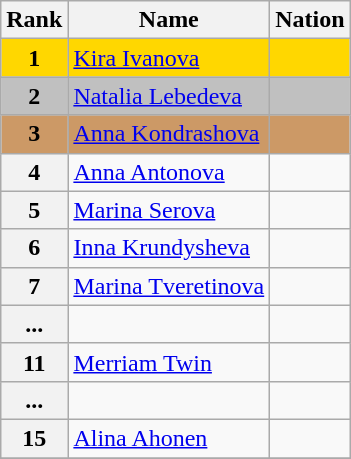<table class="wikitable">
<tr>
<th>Rank</th>
<th>Name</th>
<th>Nation</th>
</tr>
<tr bgcolor="gold">
<td align="center"><strong>1</strong></td>
<td><a href='#'>Kira Ivanova</a></td>
<td></td>
</tr>
<tr bgcolor="silver">
<td align="center"><strong>2</strong></td>
<td><a href='#'>Natalia Lebedeva</a></td>
<td></td>
</tr>
<tr bgcolor="cc9966">
<td align="center"><strong>3</strong></td>
<td><a href='#'>Anna Kondrashova</a></td>
<td></td>
</tr>
<tr>
<th>4</th>
<td><a href='#'>Anna Antonova</a></td>
<td></td>
</tr>
<tr>
<th>5</th>
<td><a href='#'>Marina Serova</a></td>
<td></td>
</tr>
<tr>
<th>6</th>
<td><a href='#'>Inna Krundysheva</a></td>
<td></td>
</tr>
<tr>
<th>7</th>
<td><a href='#'>Marina Tveretinova</a></td>
<td></td>
</tr>
<tr>
<th>...</th>
<td></td>
<td></td>
</tr>
<tr>
<th>11</th>
<td><a href='#'>Merriam Twin</a></td>
<td></td>
</tr>
<tr>
<th>...</th>
<td></td>
<td></td>
</tr>
<tr>
<th>15</th>
<td><a href='#'>Alina Ahonen</a></td>
<td></td>
</tr>
<tr>
</tr>
</table>
